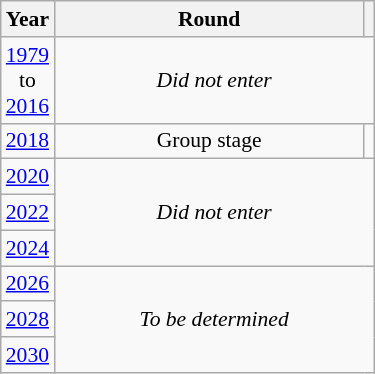<table class="wikitable" style="text-align: center; font-size:90%">
<tr>
<th>Year</th>
<th style="width:200px">Round</th>
<th></th>
</tr>
<tr>
<td><a href='#'>1979</a><br>to<br><a href='#'>2016</a></td>
<td colspan="2"><em>Did not enter</em></td>
</tr>
<tr>
<td><a href='#'>2018</a></td>
<td>Group stage</td>
<td></td>
</tr>
<tr>
<td><a href='#'>2020</a></td>
<td colspan="2" rowspan="3"><em>Did not enter</em></td>
</tr>
<tr>
<td><a href='#'>2022</a></td>
</tr>
<tr>
<td><a href='#'>2024</a></td>
</tr>
<tr>
<td><a href='#'>2026</a></td>
<td colspan="2" rowspan="3"><em>To be determined</em></td>
</tr>
<tr>
<td><a href='#'>2028</a></td>
</tr>
<tr>
<td><a href='#'>2030</a></td>
</tr>
</table>
